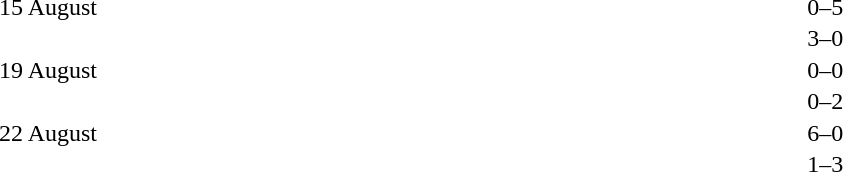<table cellspacing=1 width=70%>
<tr>
<th width=25%></th>
<th width=30%></th>
<th width=15%></th>
<th width=30%></th>
</tr>
<tr>
<td>15 August</td>
<td align=right></td>
<td align=center>0–5</td>
<td></td>
</tr>
<tr>
<td></td>
<td align=right></td>
<td align=center>3–0</td>
<td></td>
</tr>
<tr>
<td>19 August</td>
<td align=right></td>
<td align=center>0–0</td>
<td></td>
</tr>
<tr>
<td></td>
<td align=right></td>
<td align=center>0–2</td>
<td></td>
</tr>
<tr>
<td>22 August</td>
<td align=right></td>
<td align=center>6–0</td>
<td></td>
</tr>
<tr>
<td></td>
<td align=right></td>
<td align=center>1–3</td>
<td></td>
</tr>
</table>
